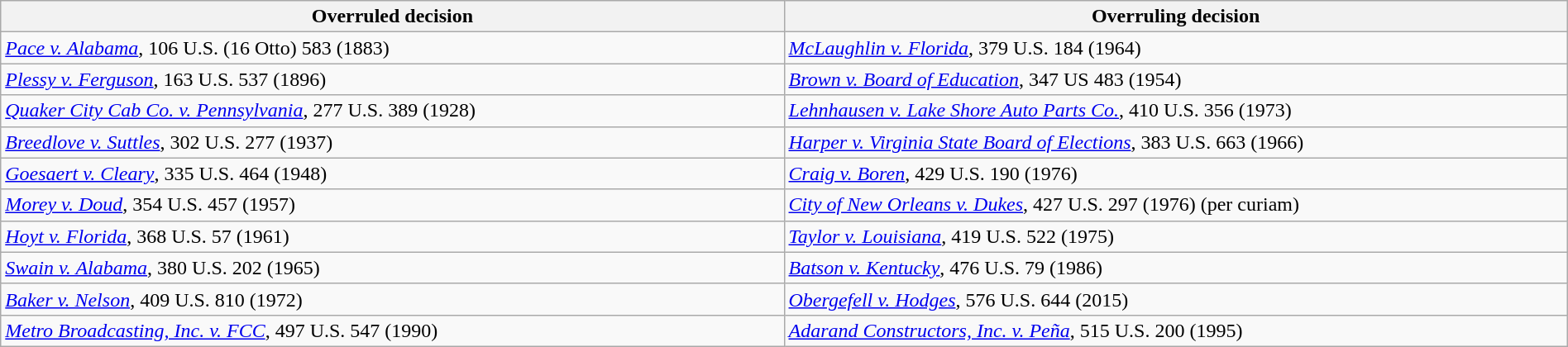<table class="wikitable sortable collapsible" style="width:100%">
<tr>
<th width="50%">Overruled decision</th>
<th width="50%">Overruling decision</th>
</tr>
<tr valign="top">
<td><em><a href='#'>Pace v. Alabama</a></em>, 106 U.S. (16 Otto) 583 (1883)</td>
<td><em><a href='#'>McLaughlin v. Florida</a></em>, 379 U.S. 184 (1964)</td>
</tr>
<tr>
<td><em><a href='#'>Plessy v. Ferguson</a></em>, 163 U.S. 537 (1896)</td>
<td><em><a href='#'>Brown v. Board of Education</a></em>, 347 US 483 (1954)</td>
</tr>
<tr>
<td><em><a href='#'>Quaker City Cab Co. v. Pennsylvania</a></em>, 277 U.S. 389 (1928)</td>
<td><em><a href='#'>Lehnhausen v. Lake Shore Auto Parts Co.</a></em>, 410 U.S. 356 (1973)</td>
</tr>
<tr>
<td><em><a href='#'>Breedlove v. Suttles</a></em>, 302 U.S. 277 (1937)</td>
<td><em><a href='#'>Harper v. Virginia State Board of Elections</a></em>, 383 U.S. 663 (1966)</td>
</tr>
<tr>
<td><em><a href='#'>Goesaert v. Cleary</a></em>, 335 U.S. 464 (1948)</td>
<td><em><a href='#'>Craig v. Boren</a></em>, 429 U.S. 190 (1976)</td>
</tr>
<tr>
<td><em><a href='#'>Morey v. Doud</a></em>, 354 U.S. 457 (1957)</td>
<td><em><a href='#'>City of New Orleans v. Dukes</a></em>, 427 U.S. 297 (1976) (per curiam)</td>
</tr>
<tr>
<td><em><a href='#'>Hoyt v. Florida</a></em>, 368 U.S. 57 (1961)</td>
<td><em><a href='#'>Taylor v. Louisiana</a></em>, 419 U.S. 522 (1975)</td>
</tr>
<tr>
<td><em><a href='#'>Swain v. Alabama</a></em>, 380 U.S. 202 (1965)</td>
<td><em><a href='#'>Batson v. Kentucky</a></em>, 476 U.S. 79 (1986)</td>
</tr>
<tr>
<td><em><a href='#'>Baker v. Nelson</a></em>, 409 U.S. 810 (1972)</td>
<td><em><a href='#'>Obergefell v. Hodges</a></em>, 576 U.S. 644 (2015)</td>
</tr>
<tr>
<td><em><a href='#'>Metro Broadcasting, Inc. v. FCC</a></em>, 497 U.S. 547 (1990)</td>
<td><em><a href='#'>Adarand Constructors, Inc. v. Peña</a></em>, 515 U.S. 200 (1995)</td>
</tr>
</table>
